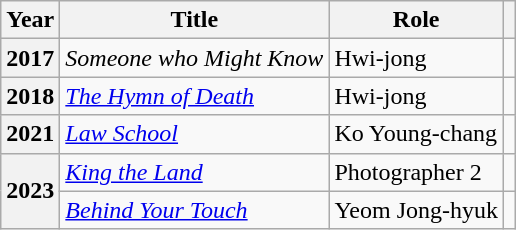<table class="wikitable plainrowheaders sortable">
<tr>
<th scope="col">Year</th>
<th scope="col">Title</th>
<th scope="col">Role</th>
<th scope="col" class="unsortable"></th>
</tr>
<tr>
<th scope="row">2017</th>
<td><em>Someone who Might Know</em></td>
<td>Hwi-jong</td>
<td style="text-align:center"></td>
</tr>
<tr>
<th scope="row">2018</th>
<td><em><a href='#'>The Hymn of Death</a></em></td>
<td>Hwi-jong</td>
<td style="text-align:center"></td>
</tr>
<tr>
<th scope="row">2021</th>
<td><em><a href='#'>Law School</a></em></td>
<td>Ko Young-chang</td>
<td style="text-align:center"></td>
</tr>
<tr>
<th scope="row" rowspan="2">2023</th>
<td><em><a href='#'>King the Land</a></em></td>
<td>Photographer 2</td>
<td style="text-align:center"></td>
</tr>
<tr>
<td><em><a href='#'>Behind Your Touch</a></em></td>
<td>Yeom Jong-hyuk</td>
<td style="text-align:center"></td>
</tr>
</table>
